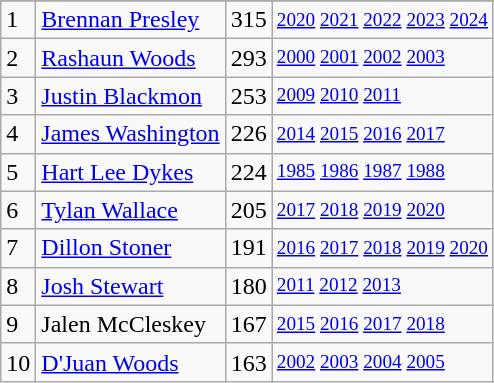<table class="wikitable">
<tr>
</tr>
<tr>
<td>1</td>
<td><a href='#'>Brennan Presley</a></td>
<td>315</td>
<td style="font-size:80%;"><a href='#'>2020</a> <a href='#'>2021</a> <a href='#'>2022</a> <a href='#'>2023</a> <a href='#'>2024</a></td>
</tr>
<tr>
<td>2</td>
<td><a href='#'>Rashaun Woods</a></td>
<td>293</td>
<td style="font-size:80%;"><a href='#'>2000</a> <a href='#'>2001</a> <a href='#'>2002</a> <a href='#'>2003</a></td>
</tr>
<tr>
<td>3</td>
<td><a href='#'>Justin Blackmon</a></td>
<td>253</td>
<td style="font-size:80%;"><a href='#'>2009</a> <a href='#'>2010</a> <a href='#'>2011</a></td>
</tr>
<tr>
<td>4</td>
<td><a href='#'>James Washington</a></td>
<td>226</td>
<td style="font-size:80%;"><a href='#'>2014</a> <a href='#'>2015</a> <a href='#'>2016</a> <a href='#'>2017</a></td>
</tr>
<tr>
<td>5</td>
<td><a href='#'>Hart Lee Dykes</a></td>
<td>224</td>
<td style="font-size:80%;"><a href='#'>1985</a> <a href='#'>1986</a> <a href='#'>1987</a> <a href='#'>1988</a></td>
</tr>
<tr>
<td>6</td>
<td><a href='#'>Tylan Wallace</a></td>
<td>205</td>
<td style="font-size:80%;"><a href='#'>2017</a> <a href='#'>2018</a> <a href='#'>2019</a> <a href='#'>2020</a></td>
</tr>
<tr>
<td>7</td>
<td><a href='#'>Dillon Stoner</a></td>
<td>191</td>
<td style="font-size:80%;"><a href='#'>2016</a> <a href='#'>2017</a> <a href='#'>2018</a> <a href='#'>2019</a> <a href='#'>2020</a></td>
</tr>
<tr>
<td>8</td>
<td><a href='#'>Josh Stewart</a></td>
<td>180</td>
<td style="font-size:80%;"><a href='#'>2011</a> <a href='#'>2012</a> <a href='#'>2013</a></td>
</tr>
<tr>
<td>9</td>
<td>Jalen McCleskey</td>
<td>167</td>
<td style="font-size:80%;"><a href='#'>2015</a> <a href='#'>2016</a> <a href='#'>2017</a> <a href='#'>2018</a></td>
</tr>
<tr>
<td>10</td>
<td><a href='#'>D'Juan Woods</a></td>
<td>163</td>
<td style="font-size:80%;"><a href='#'>2002</a> <a href='#'>2003</a> <a href='#'>2004</a> <a href='#'>2005</a></td>
</tr>
</table>
